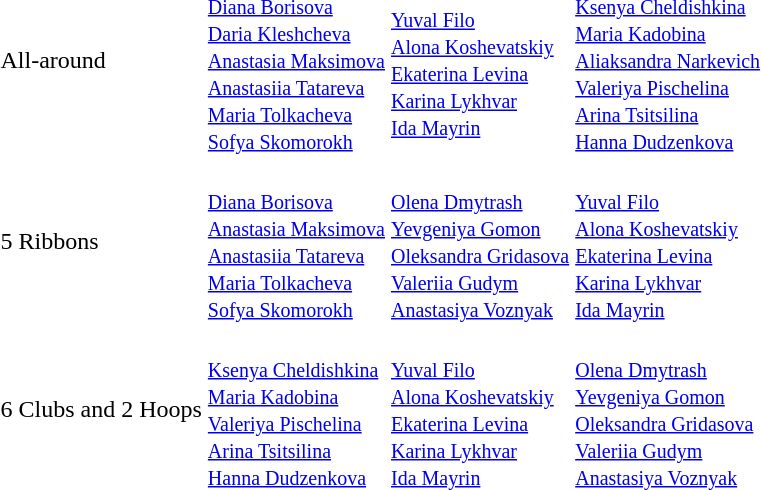<table>
<tr>
<td>All-around<br></td>
<td><br><small><a href='#'>Diana Borisova</a><br><a href='#'>Daria Kleshcheva</a><br><a href='#'>Anastasia Maksimova</a><br><a href='#'>Anastasiia Tatareva</a><br><a href='#'>Maria Tolkacheva</a><br><a href='#'>Sofya Skomorokh</a></small></td>
<td><br><small><a href='#'>Yuval Filo</a><br><a href='#'>Alona Koshevatskiy</a><br><a href='#'>Ekaterina Levina</a><br><a href='#'>Karina Lykhvar</a><br><a href='#'>Ida Mayrin</a></small></td>
<td><br><small><a href='#'>Ksenya Cheldishkina</a><br><a href='#'>Maria Kadobina</a><br><a href='#'>Aliaksandra Narkevich</a><br><a href='#'>Valeriya Pischelina</a><br><a href='#'>Arina Tsitsilina</a><br><a href='#'>Hanna Dudzenkova</a></small></td>
</tr>
<tr>
<td>5 Ribbons<br></td>
<td><br><small><a href='#'>Diana Borisova</a><br><a href='#'>Anastasia Maksimova</a><br><a href='#'>Anastasiia Tatareva</a><br><a href='#'>Maria Tolkacheva</a><br><a href='#'>Sofya Skomorokh</a></small></td>
<td><br><small><a href='#'>Olena Dmytrash</a><br><a href='#'>Yevgeniya Gomon</a><br><a href='#'>Oleksandra Gridasova</a><br><a href='#'>Valeriia Gudym</a><br><a href='#'>Anastasiya Voznyak</a></small></td>
<td><br><small><a href='#'>Yuval Filo</a><br><a href='#'>Alona Koshevatskiy</a><br><a href='#'>Ekaterina Levina</a><br><a href='#'>Karina Lykhvar</a><br><a href='#'>Ida Mayrin</a></small></td>
</tr>
<tr>
<td>6 Clubs and 2 Hoops<br></td>
<td><br><small><a href='#'>Ksenya Cheldishkina</a><br><a href='#'>Maria Kadobina</a><br><a href='#'>Valeriya Pischelina</a><br><a href='#'>Arina Tsitsilina</a><br><a href='#'>Hanna Dudzenkova</a></small></td>
<td><br><small><a href='#'>Yuval Filo</a><br><a href='#'>Alona Koshevatskiy</a><br><a href='#'>Ekaterina Levina</a><br><a href='#'>Karina Lykhvar</a><br><a href='#'>Ida Mayrin</a></small></td>
<td><br><small><a href='#'>Olena Dmytrash</a><br><a href='#'>Yevgeniya Gomon</a><br><a href='#'>Oleksandra Gridasova</a><br><a href='#'>Valeriia Gudym</a><br><a href='#'>Anastasiya Voznyak</a></small></td>
</tr>
</table>
